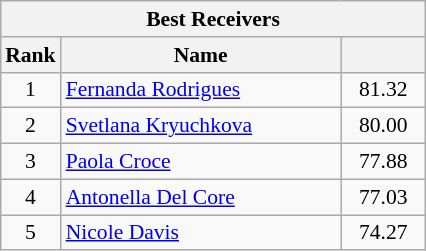<table class="wikitable" style="margin:0.5em auto;width=480;font-size:90%">
<tr>
<th colspan="3">Best Receivers</th>
</tr>
<tr>
<th width=30>Rank</th>
<th width=180>Name</th>
<th width=50></th>
</tr>
<tr>
<td align=center>1</td>
<td> <a href='#'>Fernanda Rodrigues</a></td>
<td align=center>81.32</td>
</tr>
<tr>
<td align=center>2</td>
<td> <a href='#'>Svetlana Kryuchkova</a></td>
<td align=center>80.00</td>
</tr>
<tr>
<td align=center>3</td>
<td> <a href='#'>Paola Croce</a></td>
<td align=center>77.88</td>
</tr>
<tr>
<td align=center>4</td>
<td> <a href='#'>Antonella Del Core</a></td>
<td align=center>77.03</td>
</tr>
<tr>
<td align=center>5</td>
<td> <a href='#'>Nicole Davis</a></td>
<td align=center>74.27</td>
</tr>
</table>
